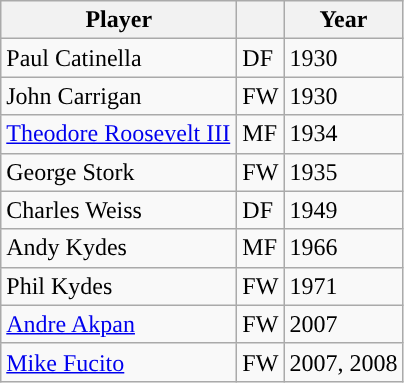<table class="wikitable"; style= "text-align: ">
<tr>
<th width=150px>Player</th>
<th width=px></th>
<th width=px>Year</th>
</tr>
<tr>
<td>Paul Catinella</td>
<td>DF</td>
<td>1930</td>
</tr>
<tr>
<td>John Carrigan</td>
<td>FW</td>
<td>1930</td>
</tr>
<tr>
<td><a href='#'>Theodore Roosevelt III</a></td>
<td>MF</td>
<td>1934</td>
</tr>
<tr>
<td>George Stork</td>
<td>FW</td>
<td>1935</td>
</tr>
<tr>
<td>Charles Weiss</td>
<td>DF</td>
<td>1949</td>
</tr>
<tr>
<td>Andy Kydes</td>
<td>MF</td>
<td>1966</td>
</tr>
<tr>
<td>Phil Kydes</td>
<td>FW</td>
<td>1971</td>
</tr>
<tr>
<td><a href='#'>Andre Akpan</a></td>
<td>FW</td>
<td>2007</td>
</tr>
<tr>
<td><a href='#'>Mike Fucito</a></td>
<td>FW</td>
<td>2007, 2008</td>
</tr>
</table>
